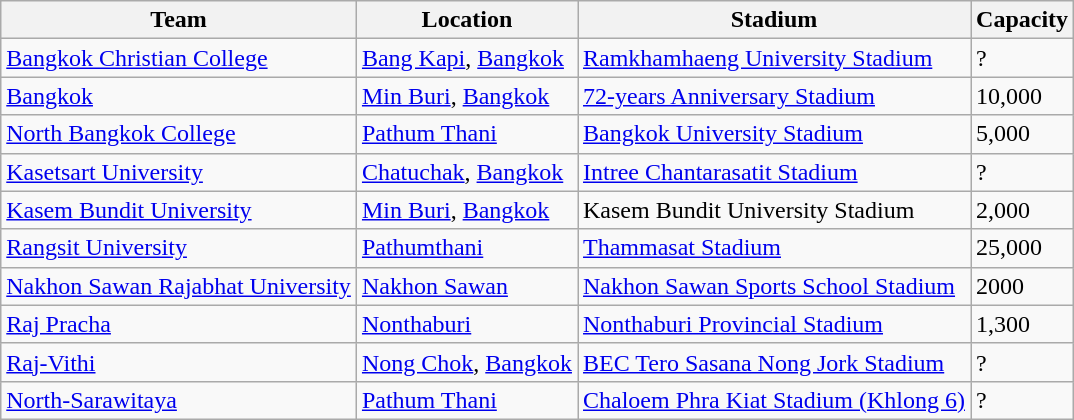<table class="wikitable sortable">
<tr>
<th>Team</th>
<th>Location</th>
<th>Stadium </th>
<th>Capacity</th>
</tr>
<tr>
<td><a href='#'>Bangkok Christian College</a></td>
<td><a href='#'>Bang Kapi</a>, <a href='#'>Bangkok</a></td>
<td><a href='#'>Ramkhamhaeng University Stadium</a></td>
<td>?</td>
</tr>
<tr>
<td><a href='#'>Bangkok</a></td>
<td><a href='#'>Min Buri</a>, <a href='#'>Bangkok</a></td>
<td><a href='#'>72-years Anniversary Stadium</a></td>
<td>10,000</td>
</tr>
<tr>
<td><a href='#'>North Bangkok College</a></td>
<td><a href='#'>Pathum Thani</a></td>
<td><a href='#'>Bangkok University Stadium</a></td>
<td>5,000</td>
</tr>
<tr>
<td><a href='#'>Kasetsart University</a></td>
<td><a href='#'>Chatuchak</a>, <a href='#'>Bangkok</a></td>
<td><a href='#'>Intree Chantarasatit Stadium</a></td>
<td>?</td>
</tr>
<tr>
<td><a href='#'>Kasem Bundit University</a></td>
<td><a href='#'>Min Buri</a>, <a href='#'>Bangkok</a></td>
<td>Kasem Bundit University Stadium</td>
<td>2,000</td>
</tr>
<tr>
<td><a href='#'>Rangsit University</a></td>
<td><a href='#'>Pathumthani</a></td>
<td><a href='#'>Thammasat Stadium</a></td>
<td>25,000</td>
</tr>
<tr>
<td><a href='#'>Nakhon Sawan Rajabhat University</a></td>
<td><a href='#'>Nakhon Sawan</a></td>
<td><a href='#'>Nakhon Sawan Sports School Stadium</a></td>
<td>2000</td>
</tr>
<tr>
<td><a href='#'>Raj Pracha</a></td>
<td><a href='#'>Nonthaburi</a></td>
<td><a href='#'>Nonthaburi Provincial Stadium</a></td>
<td>1,300</td>
</tr>
<tr>
<td><a href='#'>Raj-Vithi</a></td>
<td><a href='#'>Nong Chok</a>, <a href='#'>Bangkok</a></td>
<td><a href='#'>BEC Tero Sasana Nong Jork Stadium</a></td>
<td>?</td>
</tr>
<tr>
<td><a href='#'>North-Sarawitaya</a></td>
<td><a href='#'>Pathum Thani</a></td>
<td><a href='#'>Chaloem Phra Kiat Stadium (Khlong 6)</a></td>
<td>?</td>
</tr>
</table>
